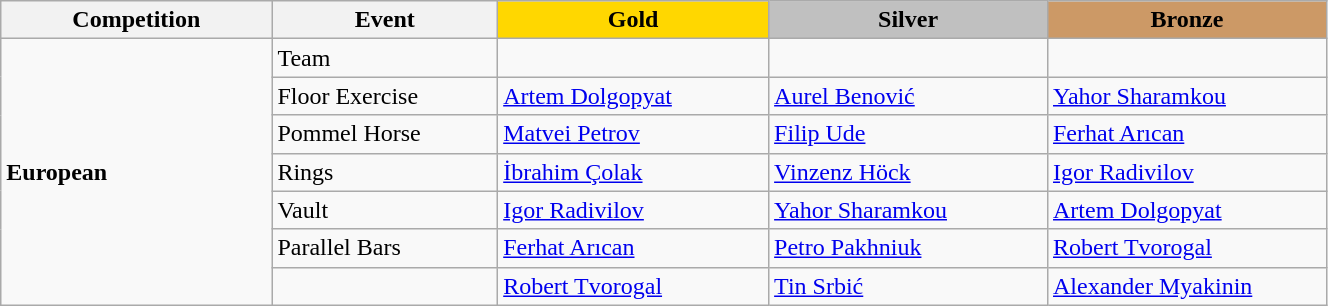<table class="wikitable" style="width:70%;">
<tr>
<th style="text-align:center; width:5%;">Competition</th>
<th style="text-align:center; width:5%;">Event</th>
<td style="text-align:center; width:6%; background:gold;"><strong>Gold</strong></td>
<td style="text-align:center; width:6%; background:silver;"><strong>Silver</strong></td>
<td style="text-align:center; width:6%; background:#c96;"><strong>Bronze</strong></td>
</tr>
<tr>
<td rowspan=8><strong>European</strong></td>
<td>Team</td>
<td></td>
<td></td>
<td></td>
</tr>
<tr>
<td>Floor Exercise</td>
<td> <a href='#'>Artem Dolgopyat</a></td>
<td> <a href='#'>Aurel Benović</a></td>
<td> <a href='#'>Yahor Sharamkou</a></td>
</tr>
<tr>
<td>Pommel Horse</td>
<td> <a href='#'>Matvei Petrov</a></td>
<td> <a href='#'>Filip Ude</a></td>
<td> <a href='#'>Ferhat Arıcan</a></td>
</tr>
<tr>
<td>Rings</td>
<td> <a href='#'>İbrahim Çolak</a></td>
<td> <a href='#'>Vinzenz Höck</a></td>
<td> <a href='#'>Igor Radivilov</a></td>
</tr>
<tr>
<td>Vault</td>
<td> <a href='#'>Igor Radivilov</a></td>
<td> <a href='#'>Yahor Sharamkou</a></td>
<td> <a href='#'>Artem Dolgopyat</a></td>
</tr>
<tr>
<td>Parallel Bars</td>
<td> <a href='#'>Ferhat Arıcan</a></td>
<td> <a href='#'>Petro Pakhniuk</a></td>
<td> <a href='#'>Robert Tvorogal</a></td>
</tr>
<tr>
<td></td>
<td> <a href='#'>Robert Tvorogal</a></td>
<td> <a href='#'>Tin Srbić</a></td>
<td> <a href='#'>Alexander Myakinin</a></td>
</tr>
</table>
